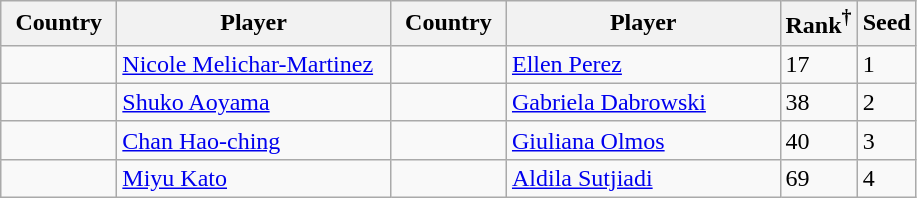<table class="sortable wikitable nowrap">
<tr>
<th width="70">Country</th>
<th width="175">Player</th>
<th width="70">Country</th>
<th width="175">Player</th>
<th>Rank<sup>†</sup></th>
<th>Seed</th>
</tr>
<tr>
<td></td>
<td><a href='#'>Nicole Melichar-Martinez</a></td>
<td></td>
<td><a href='#'>Ellen Perez</a></td>
<td>17</td>
<td>1</td>
</tr>
<tr>
<td></td>
<td><a href='#'>Shuko Aoyama</a></td>
<td></td>
<td><a href='#'>Gabriela Dabrowski</a></td>
<td>38</td>
<td>2</td>
</tr>
<tr>
<td></td>
<td><a href='#'>Chan Hao-ching</a></td>
<td></td>
<td><a href='#'>Giuliana Olmos</a></td>
<td>40</td>
<td>3</td>
</tr>
<tr>
<td></td>
<td><a href='#'>Miyu Kato</a></td>
<td></td>
<td><a href='#'>Aldila Sutjiadi</a></td>
<td>69</td>
<td>4</td>
</tr>
</table>
